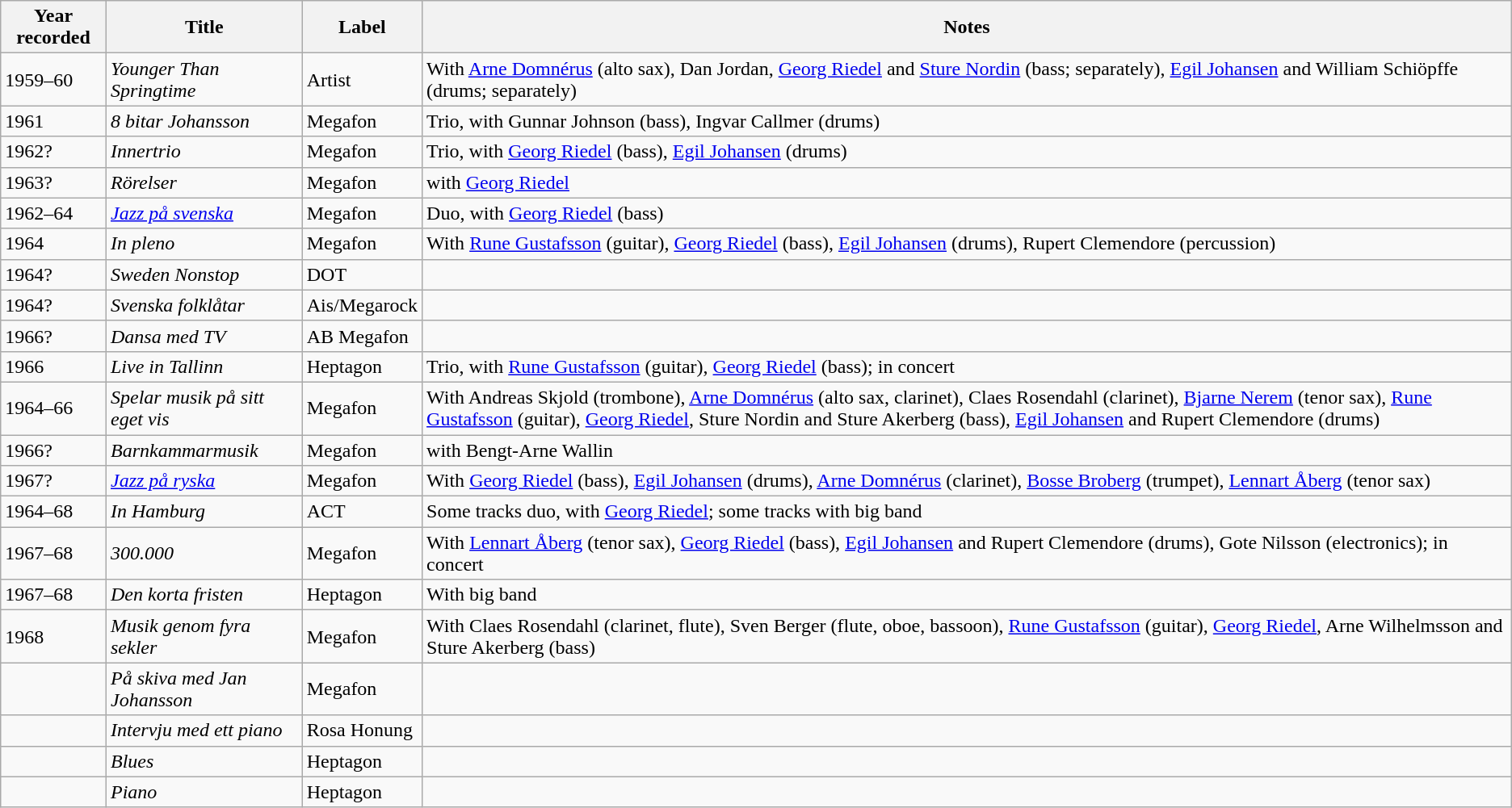<table class="wikitable sortable">
<tr>
<th>Year recorded</th>
<th>Title</th>
<th>Label</th>
<th>Notes</th>
</tr>
<tr>
<td>1959–60</td>
<td><em>Younger Than Springtime</em></td>
<td>Artist</td>
<td>With <a href='#'>Arne Domnérus</a> (alto sax), Dan Jordan, <a href='#'>Georg Riedel</a> and <a href='#'>Sture Nordin</a> (bass; separately), <a href='#'>Egil Johansen</a> and William Schiöpffe (drums; separately)</td>
</tr>
<tr>
<td>1961</td>
<td><em>8 bitar Johansson</em></td>
<td>Megafon</td>
<td>Trio, with Gunnar Johnson (bass), Ingvar Callmer (drums)</td>
</tr>
<tr>
<td>1962?</td>
<td><em>Innertrio</em></td>
<td>Megafon</td>
<td>Trio, with <a href='#'>Georg Riedel</a> (bass), <a href='#'>Egil Johansen</a> (drums)</td>
</tr>
<tr>
<td>1963?</td>
<td><em>Rörelser</em></td>
<td>Megafon</td>
<td>with <a href='#'>Georg Riedel</a></td>
</tr>
<tr>
<td>1962–64</td>
<td><em><a href='#'>Jazz på svenska</a></em></td>
<td>Megafon</td>
<td>Duo, with <a href='#'>Georg Riedel</a> (bass)</td>
</tr>
<tr>
<td>1964</td>
<td><em>In pleno</em></td>
<td>Megafon</td>
<td>With <a href='#'>Rune Gustafsson</a> (guitar), <a href='#'>Georg Riedel</a> (bass), <a href='#'>Egil Johansen</a> (drums), Rupert Clemendore (percussion)</td>
</tr>
<tr>
<td>1964?</td>
<td><em>Sweden Nonstop</em></td>
<td>DOT</td>
<td></td>
</tr>
<tr>
<td>1964?</td>
<td><em>Svenska folklåtar</em></td>
<td>Ais/Megarock</td>
<td></td>
</tr>
<tr>
<td>1966?</td>
<td><em>Dansa med TV</em></td>
<td>AB Megafon</td>
<td></td>
</tr>
<tr>
<td>1966</td>
<td><em>Live in Tallinn</em></td>
<td>Heptagon</td>
<td>Trio, with <a href='#'>Rune Gustafsson</a> (guitar), <a href='#'>Georg Riedel</a> (bass); in concert</td>
</tr>
<tr>
<td>1964–66</td>
<td><em>Spelar musik på sitt eget vis</em></td>
<td>Megafon</td>
<td>With Andreas Skjold (trombone), <a href='#'>Arne Domnérus</a> (alto sax, clarinet), Claes Rosendahl (clarinet), <a href='#'>Bjarne Nerem</a> (tenor sax), <a href='#'>Rune Gustafsson</a> (guitar), <a href='#'>Georg Riedel</a>, Sture Nordin and Sture Akerberg (bass), <a href='#'>Egil Johansen</a> and Rupert Clemendore (drums)</td>
</tr>
<tr>
<td>1966?</td>
<td><em>Barnkammarmusik</em></td>
<td>Megafon</td>
<td>with Bengt-Arne Wallin</td>
</tr>
<tr>
<td>1967?</td>
<td><em><a href='#'>Jazz på ryska</a></em></td>
<td>Megafon</td>
<td>With <a href='#'>Georg Riedel</a> (bass), <a href='#'>Egil Johansen</a> (drums), <a href='#'>Arne Domnérus</a> (clarinet), <a href='#'>Bosse Broberg</a> (trumpet), <a href='#'>Lennart Åberg</a> (tenor sax)</td>
</tr>
<tr>
<td>1964–68</td>
<td><em>In Hamburg</em></td>
<td>ACT</td>
<td>Some tracks duo, with <a href='#'>Georg Riedel</a>; some tracks with big band</td>
</tr>
<tr>
<td>1967–68</td>
<td><em>300.000</em></td>
<td>Megafon</td>
<td>With <a href='#'>Lennart Åberg</a> (tenor sax), <a href='#'>Georg Riedel</a> (bass), <a href='#'>Egil Johansen</a> and Rupert Clemendore (drums), Gote Nilsson (electronics); in concert</td>
</tr>
<tr>
<td>1967–68</td>
<td><em>Den korta fristen</em></td>
<td>Heptagon</td>
<td>With big band</td>
</tr>
<tr>
<td>1968</td>
<td><em>Musik genom fyra sekler</em></td>
<td>Megafon</td>
<td>With Claes Rosendahl (clarinet, flute), Sven Berger (flute, oboe, bassoon), <a href='#'>Rune Gustafsson</a> (guitar), <a href='#'>Georg Riedel</a>, Arne Wilhelmsson and Sture Akerberg (bass)</td>
</tr>
<tr>
<td></td>
<td><em>På skiva med Jan Johansson</em></td>
<td>Megafon</td>
<td></td>
</tr>
<tr>
<td></td>
<td><em>Intervju med ett piano</em></td>
<td>Rosa Honung</td>
<td></td>
</tr>
<tr>
<td></td>
<td><em>Blues</em></td>
<td>Heptagon</td>
<td></td>
</tr>
<tr>
<td></td>
<td><em>Piano</em></td>
<td>Heptagon</td>
<td></td>
</tr>
</table>
